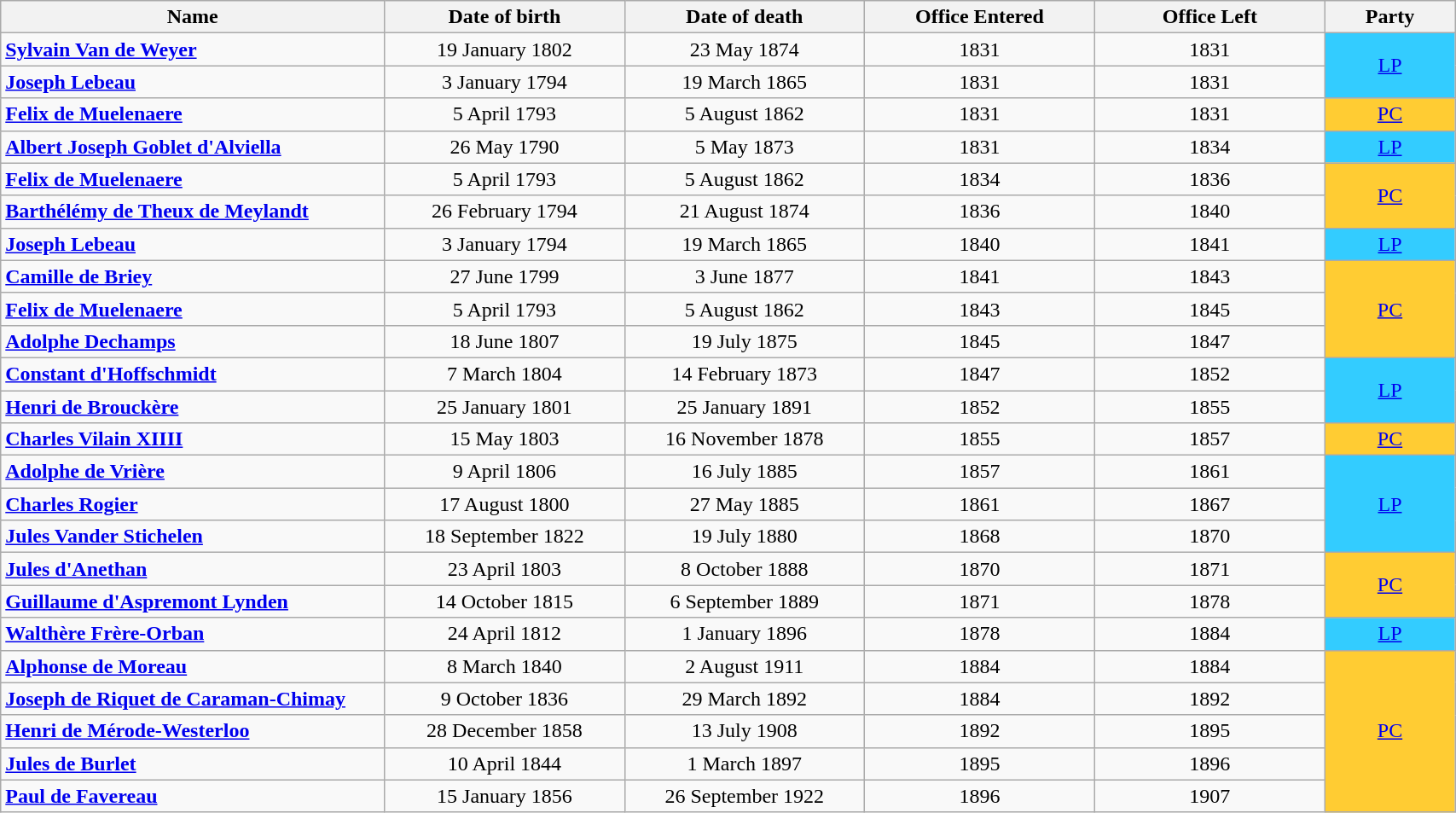<table width=90% class="wikitable">
<tr>
<th width=10%>Name</th>
<th width=6%>Date of birth</th>
<th width=6%>Date of death</th>
<th width=6%>Office Entered</th>
<th width=6%>Office Left</th>
<th width=3%>Party</th>
</tr>
<tr>
<td align="left"><strong><a href='#'>Sylvain Van de Weyer</a></strong></td>
<td align="center">19 January 1802</td>
<td align="center">23 May 1874</td>
<td align="center">1831</td>
<td align="center">1831</td>
<td rowspan="2" align="center" bgcolor="#33CCFF"><a href='#'>LP</a></td>
</tr>
<tr>
<td align="left"><strong><a href='#'>Joseph Lebeau</a></strong></td>
<td align="center">3 January 1794</td>
<td align="center">19 March 1865</td>
<td align="center">1831</td>
<td align="center">1831</td>
</tr>
<tr>
<td align="left"><strong><a href='#'>Felix de Muelenaere</a></strong></td>
<td align="center">5 April 1793</td>
<td align="center">5 August 1862</td>
<td align="center">1831</td>
<td align="center">1831</td>
<td align="center" bgcolor=#FFCC33><a href='#'>PC</a></td>
</tr>
<tr>
<td align="left"><strong><a href='#'>Albert Joseph Goblet d'Alviella</a></strong></td>
<td align="center">26 May 1790</td>
<td align="center">5 May 1873</td>
<td align="center">1831</td>
<td align="center">1834</td>
<td align="center" align="center" bgcolor=#33CCFF><a href='#'>LP</a></td>
</tr>
<tr>
<td align="left"><strong><a href='#'>Felix de Muelenaere</a></strong></td>
<td align="center">5 April 1793</td>
<td align="center">5 August 1862</td>
<td align="center">1834</td>
<td align="center">1836</td>
<td rowspan="2" align="center" bgcolor="#FFCC33"><a href='#'>PC</a></td>
</tr>
<tr>
<td align="left"><strong><a href='#'>Barthélémy de Theux de Meylandt</a></strong></td>
<td align="center">26 February 1794</td>
<td align="center">21 August 1874</td>
<td align="center">1836</td>
<td align="center">1840</td>
</tr>
<tr>
<td align="left"><strong><a href='#'>Joseph Lebeau</a></strong></td>
<td align="center">3 January 1794</td>
<td align="center">19 March 1865</td>
<td align="center">1840</td>
<td align="center">1841</td>
<td align="center" align="center" bgcolor=#33CCFF><a href='#'>LP</a></td>
</tr>
<tr>
<td align="left"><strong><a href='#'>Camille de Briey</a></strong></td>
<td align="center">27 June 1799</td>
<td align="center">3 June 1877</td>
<td align="center">1841</td>
<td align="center">1843</td>
<td rowspan="3" align="center" bgcolor="#FFCC33"><a href='#'>PC</a></td>
</tr>
<tr>
<td align="left"><strong><a href='#'>Felix de Muelenaere</a></strong></td>
<td align="center">5 April 1793</td>
<td align="center">5 August 1862</td>
<td align="center">1843</td>
<td align="center">1845</td>
</tr>
<tr>
<td align="left"><strong><a href='#'>Adolphe Dechamps</a></strong></td>
<td align="center">18 June 1807</td>
<td align="center">19 July 1875</td>
<td align="center">1845</td>
<td align="center">1847</td>
</tr>
<tr>
<td align="left"><strong><a href='#'>Constant d'Hoffschmidt</a></strong></td>
<td align="center">7 March 1804</td>
<td align="center">14 February 1873</td>
<td align="center">1847</td>
<td align="center">1852</td>
<td rowspan="2" align="center" bgcolor="#33CCFF"><a href='#'>LP</a></td>
</tr>
<tr>
<td align="left"><strong><a href='#'>Henri de Brouckère</a></strong></td>
<td align="center">25 January 1801</td>
<td align="center">25 January 1891</td>
<td align="center">1852</td>
<td align="center">1855</td>
</tr>
<tr>
<td align="left"><strong><a href='#'>Charles Vilain XIIII</a></strong></td>
<td align="center">15 May 1803</td>
<td align="center">16 November 1878</td>
<td align="center">1855</td>
<td align="center">1857</td>
<td align="center" bgcolor=#FFCC33><a href='#'>PC</a></td>
</tr>
<tr>
<td align="left"><strong><a href='#'>Adolphe de Vrière</a></strong></td>
<td align="center">9 April 1806</td>
<td align="center">16 July 1885</td>
<td align="center">1857</td>
<td align="center">1861</td>
<td rowspan="3" align="center" bgcolor="#33CCFF"><a href='#'>LP</a></td>
</tr>
<tr>
<td align="left"><strong><a href='#'>Charles Rogier</a></strong></td>
<td align="center">17 August 1800</td>
<td align="center">27 May 1885</td>
<td align="center">1861</td>
<td align="center">1867</td>
</tr>
<tr>
<td align="left"><strong><a href='#'>Jules Vander Stichelen</a></strong></td>
<td align="center">18 September 1822</td>
<td align="center">19 July 1880</td>
<td align="center">1868</td>
<td align="center">1870</td>
</tr>
<tr>
<td align="left"><strong><a href='#'>Jules d'Anethan</a></strong></td>
<td align="center">23 April 1803</td>
<td align="center">8 October 1888</td>
<td align="center">1870</td>
<td align="center">1871</td>
<td rowspan="2" align="center" bgcolor="#FFCC33"><a href='#'>PC</a></td>
</tr>
<tr>
<td align="left"><strong><a href='#'>Guillaume d'Aspremont Lynden</a></strong></td>
<td align="center">14 October 1815</td>
<td align="center">6 September 1889</td>
<td align="center">1871</td>
<td align="center">1878</td>
</tr>
<tr>
<td align="left"><strong><a href='#'>Walthère Frère-Orban</a></strong></td>
<td align="center">24 April 1812</td>
<td align="center">1 January 1896</td>
<td align="center">1878</td>
<td align="center">1884</td>
<td align="center" align="center" bgcolor=#33CCFF><a href='#'>LP</a></td>
</tr>
<tr>
<td align="left"><strong><a href='#'>Alphonse de Moreau</a></strong></td>
<td align="center">8 March 1840</td>
<td align="center">2 August 1911</td>
<td align="center">1884</td>
<td align="center">1884</td>
<td rowspan="5" align="center" bgcolor="#FFCC33"><a href='#'>PC</a></td>
</tr>
<tr>
<td align="left"><strong><a href='#'>Joseph de Riquet de Caraman-Chimay</a></strong></td>
<td align="center">9 October 1836</td>
<td align="center">29 March 1892</td>
<td align="center">1884</td>
<td align="center">1892</td>
</tr>
<tr>
<td align="left"><strong><a href='#'>Henri de Mérode-Westerloo</a></strong></td>
<td align="center">28 December 1858</td>
<td align="center">13 July 1908</td>
<td align="center">1892</td>
<td align="center">1895</td>
</tr>
<tr>
<td align="left"><strong><a href='#'>Jules de Burlet</a></strong></td>
<td align="center">10 April 1844</td>
<td align="center">1 March 1897</td>
<td align="center">1895</td>
<td align="center">1896</td>
</tr>
<tr>
<td align="left"><strong><a href='#'>Paul de Favereau</a></strong></td>
<td align="center">15 January 1856</td>
<td align="center">26 September 1922</td>
<td align="center">1896</td>
<td align="center">1907</td>
</tr>
</table>
